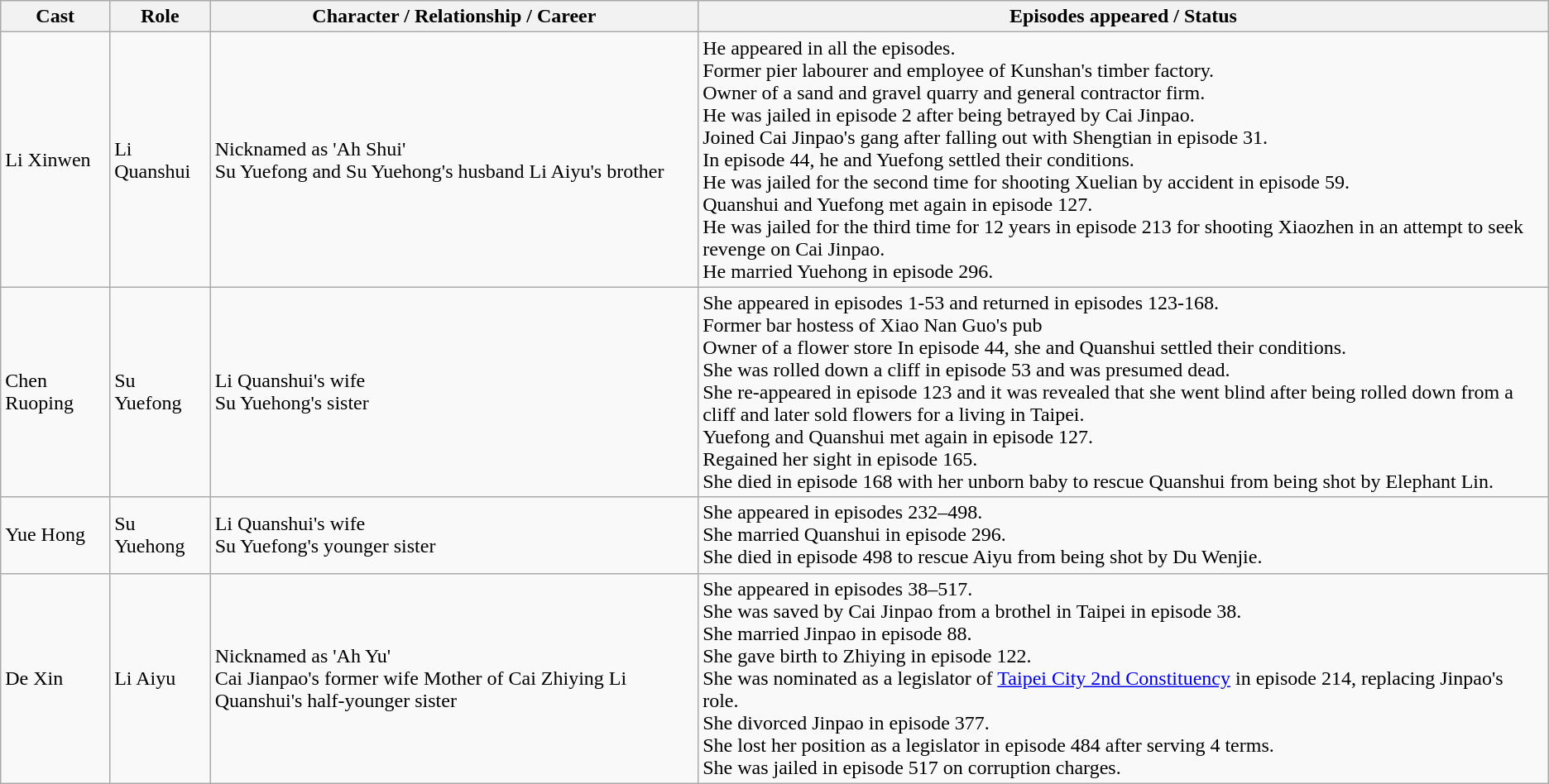<table class="wikitable">
<tr>
<th>Cast</th>
<th>Role</th>
<th>Character / Relationship / Career</th>
<th>Episodes appeared / Status</th>
</tr>
<tr>
<td>Li Xinwen</td>
<td>Li Quanshui</td>
<td>Nicknamed as 'Ah Shui'<br>Su Yuefong and Su Yuehong's husband 
Li Aiyu's brother</td>
<td>He appeared in all the episodes.<br>Former pier labourer and employee of Kunshan's timber factory.<br>Owner of a sand and gravel quarry and general contractor firm.<br>He was jailed in episode 2 after being betrayed by Cai Jinpao.<br>Joined Cai Jinpao's gang after falling out with Shengtian in episode 31.<br>In episode 44, he and Yuefong settled their conditions.<br>He was jailed for the second time for shooting Xuelian by accident in episode 59.<br>Quanshui and Yuefong met again in episode 127.<br>He was jailed for the third time for 12 years in episode 213 for shooting Xiaozhen in an attempt to seek revenge on Cai Jinpao.<br>He married Yuehong in episode 296.</td>
</tr>
<tr>
<td>Chen Ruoping</td>
<td>Su Yuefong</td>
<td>Li Quanshui's wife<br>Su Yuehong's sister</td>
<td>She appeared in episodes 1-53 and returned in episodes 123-168.<br>Former bar hostess of Xiao Nan Guo's pub<br>Owner of a flower store 
In episode 44, she and Quanshui settled their conditions.<br>She was rolled down a cliff in episode 53 and was presumed dead.<br>She re-appeared in episode 123 and it was revealed that she went blind after being rolled down from a cliff and later sold flowers for a living in Taipei.<br>Yuefong and Quanshui met again in episode 127.<br>Regained her sight in episode 165.<br>She died in episode 168 with her unborn baby to rescue Quanshui from being shot by Elephant Lin.</td>
</tr>
<tr>
<td>Yue Hong</td>
<td>Su Yuehong</td>
<td>Li Quanshui's wife<br>Su Yuefong's younger sister</td>
<td>She appeared in episodes 232–498.<br>She married Quanshui in episode 296.<br>She died in episode 498 to rescue Aiyu from being shot by Du Wenjie.</td>
</tr>
<tr>
<td>De Xin</td>
<td>Li Aiyu</td>
<td>Nicknamed as 'Ah Yu'<br>Cai Jianpao's former wife 
Mother of Cai Zhiying 
Li Quanshui's half-younger sister</td>
<td>She appeared in episodes 38–517.<br>She was saved by Cai Jinpao from a brothel in Taipei in episode 38.<br>She married Jinpao in episode 88.<br>She gave birth to Zhiying in episode 122.<br>She was nominated as a legislator of <a href='#'>Taipei City 2nd Constituency</a> in episode 214, replacing Jinpao's role.<br>She divorced Jinpao in episode 377.<br>She lost her position as a legislator in episode 484 after serving 4 terms.<br>She was jailed in episode 517 on corruption charges.</td>
</tr>
</table>
